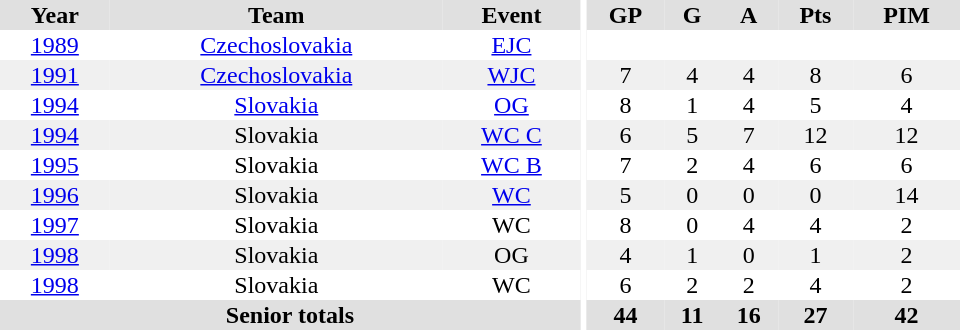<table border="0" cellpadding="1" cellspacing="0" ID="Table3" style="text-align:center; width:40em">
<tr ALIGN="center" bgcolor="#e0e0e0">
<th>Year</th>
<th>Team</th>
<th>Event</th>
<th rowspan="99" bgcolor="#ffffff"></th>
<th>GP</th>
<th>G</th>
<th>A</th>
<th>Pts</th>
<th>PIM</th>
</tr>
<tr>
<td><a href='#'>1989</a></td>
<td><a href='#'>Czechoslovakia</a></td>
<td><a href='#'>EJC</a></td>
<td></td>
<td></td>
<td></td>
<td></td>
<td></td>
</tr>
<tr bgcolor="#f0f0f0">
<td><a href='#'>1991</a></td>
<td><a href='#'>Czechoslovakia</a></td>
<td><a href='#'>WJC</a></td>
<td>7</td>
<td>4</td>
<td>4</td>
<td>8</td>
<td>6</td>
</tr>
<tr>
<td><a href='#'>1994</a></td>
<td><a href='#'>Slovakia</a></td>
<td><a href='#'>OG</a></td>
<td>8</td>
<td>1</td>
<td>4</td>
<td>5</td>
<td>4</td>
</tr>
<tr bgcolor="#f0f0f0">
<td><a href='#'>1994</a></td>
<td>Slovakia</td>
<td><a href='#'>WC C</a></td>
<td>6</td>
<td>5</td>
<td>7</td>
<td>12</td>
<td>12</td>
</tr>
<tr>
<td><a href='#'>1995</a></td>
<td>Slovakia</td>
<td><a href='#'>WC B</a></td>
<td>7</td>
<td>2</td>
<td>4</td>
<td>6</td>
<td>6</td>
</tr>
<tr bgcolor="#f0f0f0">
<td><a href='#'>1996</a></td>
<td>Slovakia</td>
<td><a href='#'>WC</a></td>
<td>5</td>
<td>0</td>
<td>0</td>
<td>0</td>
<td>14</td>
</tr>
<tr>
<td><a href='#'>1997</a></td>
<td>Slovakia</td>
<td>WC</td>
<td>8</td>
<td>0</td>
<td>4</td>
<td>4</td>
<td>2</td>
</tr>
<tr bgcolor="#f0f0f0">
<td><a href='#'>1998</a></td>
<td>Slovakia</td>
<td>OG</td>
<td>4</td>
<td>1</td>
<td>0</td>
<td>1</td>
<td>2</td>
</tr>
<tr>
<td><a href='#'>1998</a></td>
<td>Slovakia</td>
<td>WC</td>
<td>6</td>
<td>2</td>
<td>2</td>
<td>4</td>
<td>2</td>
</tr>
<tr bgcolor="#e0e0e0">
<th colspan=3>Senior totals</th>
<th>44</th>
<th>11</th>
<th>16</th>
<th>27</th>
<th>42</th>
</tr>
</table>
